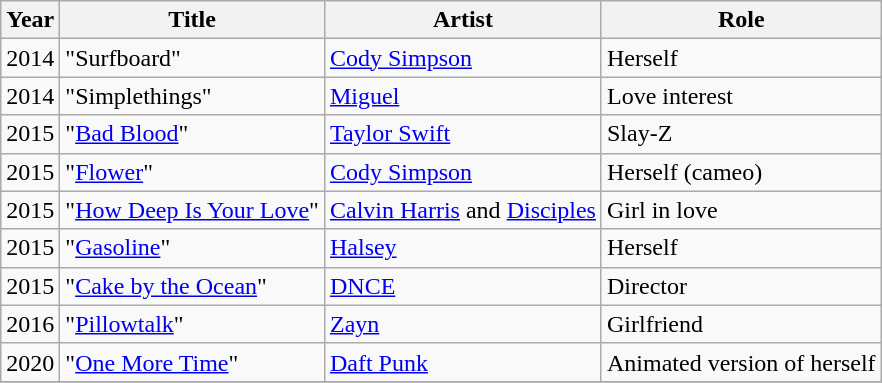<table class="wikitable sortable">
<tr>
<th scope="col">Year</th>
<th scope="col">Title</th>
<th scope="col">Artist</th>
<th scope="col">Role</th>
</tr>
<tr>
<td>2014</td>
<td>"Surfboard"</td>
<td><a href='#'>Cody Simpson</a></td>
<td>Herself</td>
</tr>
<tr>
<td>2014</td>
<td>"Simplethings"</td>
<td><a href='#'>Miguel</a></td>
<td>Love interest</td>
</tr>
<tr>
<td>2015</td>
<td>"<a href='#'>Bad Blood</a>"</td>
<td><a href='#'>Taylor Swift</a></td>
<td>Slay-Z</td>
</tr>
<tr>
<td>2015</td>
<td>"<a href='#'>Flower</a>"</td>
<td><a href='#'>Cody Simpson</a></td>
<td>Herself (cameo)</td>
</tr>
<tr>
<td>2015</td>
<td>"<a href='#'>How Deep Is Your Love</a>"</td>
<td><a href='#'>Calvin Harris</a> and <a href='#'>Disciples</a></td>
<td>Girl in love</td>
</tr>
<tr>
<td>2015</td>
<td>"<a href='#'>Gasoline</a>"</td>
<td><a href='#'>Halsey</a></td>
<td>Herself</td>
</tr>
<tr>
<td>2015</td>
<td>"<a href='#'>Cake by the Ocean</a>"</td>
<td><a href='#'>DNCE</a></td>
<td>Director</td>
</tr>
<tr>
<td>2016</td>
<td>"<a href='#'>Pillowtalk</a>"</td>
<td><a href='#'>Zayn</a></td>
<td>Girlfriend</td>
</tr>
<tr>
<td>2020</td>
<td>"<a href='#'>One More Time</a>" </td>
<td><a href='#'>Daft Punk</a></td>
<td>Animated version of herself</td>
</tr>
<tr>
</tr>
</table>
